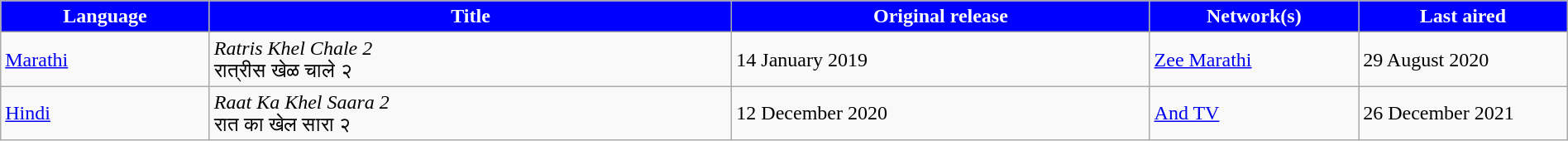<table class="wikitable" style="width: 100%; margin-right: 0;">
<tr style="color:white">
<th style="background: Blue; width:10%;">Language</th>
<th style="background: Blue; width:25%;">Title</th>
<th style="background:Blue; width:20%;">Original release</th>
<th style="background: Blue; width:10%;">Network(s)</th>
<th style="background: Blue; width:10%;">Last aired</th>
</tr>
<tr>
<td><a href='#'>Marathi</a></td>
<td><em>Ratris Khel Chale 2</em> <br> रात्रीस खेळ चाले २</td>
<td>14 January 2019</td>
<td><a href='#'>Zee Marathi</a></td>
<td>29 August 2020</td>
</tr>
<tr>
<td><a href='#'>Hindi</a></td>
<td><em>Raat Ka Khel Saara 2</em> <br> रात का खेल सारा २ </td>
<td>12 December 2020</td>
<td><a href='#'>And TV</a></td>
<td>26 December 2021</td>
</tr>
</table>
